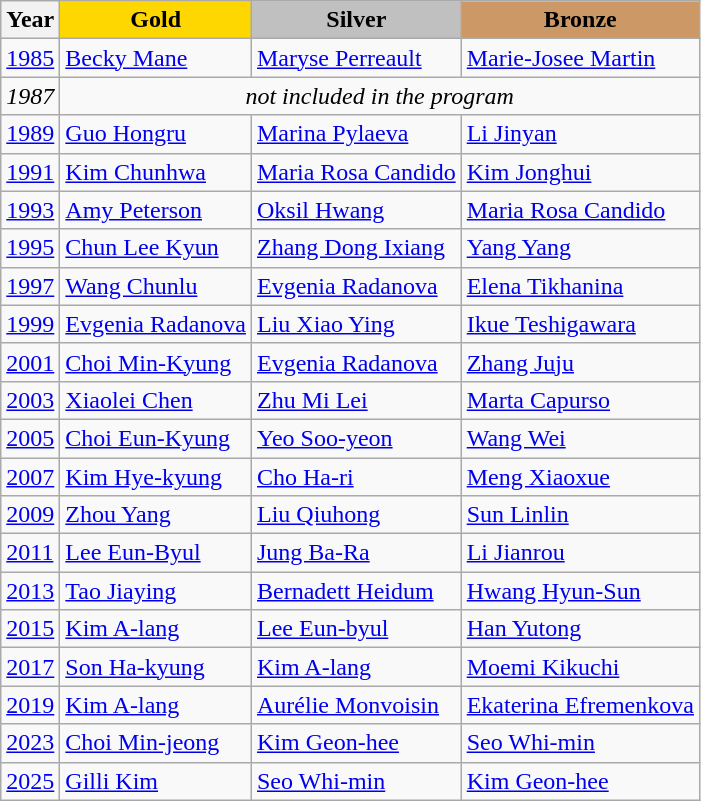<table class="wikitable">
<tr>
<th>Year</th>
<td align=center bgcolor=gold><strong>Gold</strong></td>
<td align=center bgcolor=silver><strong>Silver</strong></td>
<td align=center bgcolor=cc9966><strong>Bronze</strong></td>
</tr>
<tr>
<td><a href='#'>1985</a></td>
<td> <a href='#'>Becky Mane</a></td>
<td> <a href='#'>Maryse Perreault</a></td>
<td> <a href='#'>Marie-Josee Martin</a></td>
</tr>
<tr>
<td><em>1987</em></td>
<td colspan=3 align=center><em>not included in the program</em></td>
</tr>
<tr>
<td><a href='#'>1989</a></td>
<td> <a href='#'>Guo Hongru</a></td>
<td> <a href='#'>Marina Pylaeva</a></td>
<td> <a href='#'>Li Jinyan</a></td>
</tr>
<tr>
<td><a href='#'>1991</a></td>
<td> <a href='#'>Kim Chunhwa</a></td>
<td> <a href='#'>Maria Rosa Candido</a></td>
<td> <a href='#'>Kim Jonghui</a></td>
</tr>
<tr>
<td><a href='#'>1993</a></td>
<td> <a href='#'>Amy Peterson</a></td>
<td> <a href='#'>Oksil Hwang</a></td>
<td> <a href='#'>Maria Rosa Candido</a></td>
</tr>
<tr>
<td><a href='#'>1995</a></td>
<td> <a href='#'>Chun Lee Kyun</a></td>
<td> <a href='#'>Zhang Dong Ixiang</a></td>
<td> <a href='#'>Yang Yang</a></td>
</tr>
<tr>
<td><a href='#'>1997</a></td>
<td> <a href='#'>Wang Chunlu</a></td>
<td> <a href='#'>Evgenia Radanova</a></td>
<td> <a href='#'>Elena Tikhanina</a></td>
</tr>
<tr>
<td><a href='#'>1999</a></td>
<td> <a href='#'>Evgenia Radanova</a></td>
<td> <a href='#'>Liu Xiao Ying</a></td>
<td> <a href='#'>Ikue Teshigawara</a></td>
</tr>
<tr>
<td><a href='#'>2001</a></td>
<td> <a href='#'>Choi Min-Kyung</a></td>
<td> <a href='#'>Evgenia Radanova</a></td>
<td> <a href='#'>Zhang Juju</a></td>
</tr>
<tr>
<td><a href='#'>2003</a></td>
<td> <a href='#'>Xiaolei Chen</a></td>
<td> <a href='#'>Zhu Mi Lei</a></td>
<td> <a href='#'>Marta Capurso</a></td>
</tr>
<tr>
<td><a href='#'>2005</a></td>
<td> <a href='#'>Choi Eun-Kyung</a></td>
<td> <a href='#'>Yeo Soo-yeon</a></td>
<td> <a href='#'>Wang Wei</a></td>
</tr>
<tr>
<td><a href='#'>2007</a></td>
<td> <a href='#'>Kim Hye-kyung</a></td>
<td> <a href='#'>Cho Ha-ri</a></td>
<td> <a href='#'>Meng Xiaoxue</a></td>
</tr>
<tr>
<td><a href='#'>2009</a></td>
<td> <a href='#'>Zhou Yang</a></td>
<td> <a href='#'>Liu Qiuhong</a></td>
<td> <a href='#'>Sun Linlin</a></td>
</tr>
<tr>
<td><a href='#'>2011</a></td>
<td> <a href='#'>Lee Eun-Byul</a></td>
<td> <a href='#'>Jung Ba-Ra</a></td>
<td> <a href='#'>Li Jianrou</a></td>
</tr>
<tr>
<td><a href='#'>2013</a></td>
<td> <a href='#'>Tao Jiaying</a></td>
<td> <a href='#'>Bernadett Heidum</a></td>
<td> <a href='#'>Hwang Hyun-Sun</a></td>
</tr>
<tr>
<td><a href='#'>2015</a></td>
<td> <a href='#'>Kim A-lang</a></td>
<td> <a href='#'>Lee Eun-byul</a></td>
<td> <a href='#'>Han Yutong</a></td>
</tr>
<tr>
<td><a href='#'>2017</a></td>
<td> <a href='#'>Son Ha-kyung</a></td>
<td> <a href='#'>Kim A-lang</a></td>
<td> <a href='#'>Moemi Kikuchi</a></td>
</tr>
<tr>
<td><a href='#'>2019</a></td>
<td> <a href='#'>Kim A-lang</a></td>
<td> <a href='#'>Aurélie Monvoisin</a></td>
<td> <a href='#'>Ekaterina Efremenkova</a></td>
</tr>
<tr>
<td><a href='#'>2023</a></td>
<td> <a href='#'>Choi Min-jeong</a></td>
<td> <a href='#'>Kim Geon-hee</a></td>
<td> <a href='#'>Seo Whi-min</a></td>
</tr>
<tr>
<td><a href='#'>2025</a></td>
<td> <a href='#'>Gilli Kim</a></td>
<td> <a href='#'>Seo Whi-min</a></td>
<td> <a href='#'>Kim Geon-hee</a></td>
</tr>
</table>
